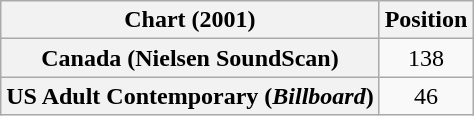<table class="wikitable plainrowheaders" style="text-align:center">
<tr>
<th scope="col">Chart (2001)</th>
<th scope="col">Position</th>
</tr>
<tr>
<th scope="row">Canada (Nielsen SoundScan)</th>
<td>138</td>
</tr>
<tr>
<th scope="row">US Adult Contemporary (<em>Billboard</em>)</th>
<td>46</td>
</tr>
</table>
